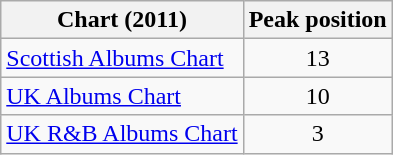<table class="wikitable sortable">
<tr>
<th>Chart (2011)</th>
<th>Peak position</th>
</tr>
<tr>
<td><a href='#'>Scottish Albums Chart</a></td>
<td style="text-align:center;">13</td>
</tr>
<tr>
<td><a href='#'>UK Albums Chart</a></td>
<td style="text-align:center;">10</td>
</tr>
<tr>
<td><a href='#'>UK R&B Albums Chart</a></td>
<td style="text-align:center;">3</td>
</tr>
</table>
